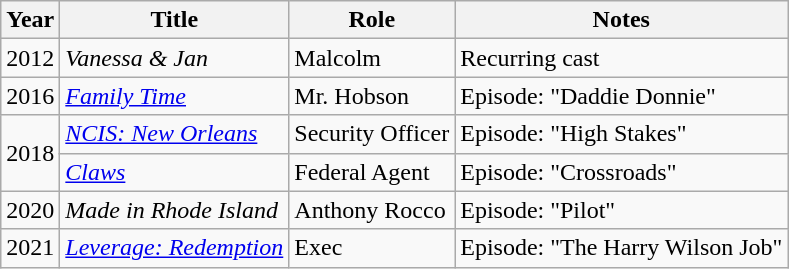<table class="wikitable unsortable">
<tr>
<th>Year</th>
<th>Title</th>
<th>Role</th>
<th>Notes</th>
</tr>
<tr>
<td>2012</td>
<td><em>Vanessa & Jan</em></td>
<td>Malcolm</td>
<td>Recurring cast</td>
</tr>
<tr>
<td>2016</td>
<td><em><a href='#'>Family Time</a></em></td>
<td>Mr. Hobson</td>
<td>Episode: "Daddie Donnie"</td>
</tr>
<tr>
<td rowspan="2">2018</td>
<td><em><a href='#'>NCIS: New Orleans</a></em></td>
<td>Security Officer</td>
<td>Episode: "High Stakes"</td>
</tr>
<tr>
<td><em><a href='#'>Claws</a></em></td>
<td>Federal Agent</td>
<td>Episode: "Crossroads"</td>
</tr>
<tr>
<td>2020</td>
<td><em>Made in Rhode Island</em></td>
<td>Anthony Rocco</td>
<td>Episode: "Pilot"</td>
</tr>
<tr>
<td>2021</td>
<td><em><a href='#'>Leverage: Redemption</a></em></td>
<td>Exec</td>
<td>Episode: "The Harry Wilson Job"</td>
</tr>
</table>
